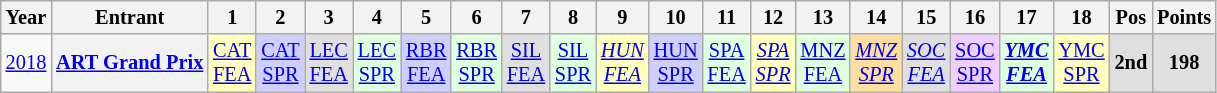<table class="wikitable" style="text-align:center; font-size:85%">
<tr>
<th>Year</th>
<th>Entrant</th>
<th>1</th>
<th>2</th>
<th>3</th>
<th>4</th>
<th>5</th>
<th>6</th>
<th>7</th>
<th>8</th>
<th>9</th>
<th>10</th>
<th>11</th>
<th>12</th>
<th>13</th>
<th>14</th>
<th>15</th>
<th>16</th>
<th>17</th>
<th>18</th>
<th>Pos</th>
<th>Points</th>
</tr>
<tr>
<td><a href='#'>2018</a></td>
<th nowrap><a href='#'>ART Grand Prix</a></th>
<td style="background:#FFFFBF;"><a href='#'>CAT<br>FEA</a><br></td>
<td style="background:#CFCFFF;"><a href='#'>CAT<br>SPR</a><br></td>
<td style="background:#DFDFDF;"><a href='#'>LEC<br>FEA</a><br></td>
<td style="background:#DFFFDF;"><a href='#'>LEC<br>SPR</a><br></td>
<td style="background:#CFCFFF;"><a href='#'>RBR<br>FEA</a><br></td>
<td style="background:#DFFFDF;"><a href='#'>RBR<br>SPR</a><br></td>
<td style="background:#DFDFDF;"><a href='#'>SIL<br>FEA</a><br></td>
<td style="background:#DFFFDF;"><a href='#'>SIL<br>SPR</a><br></td>
<td style="background:#FFFFBF;"><em><a href='#'>HUN<br>FEA</a></em><br></td>
<td style="background:#CFCFFF;"><a href='#'>HUN<br>SPR</a><br></td>
<td style="background:#DFFFDF;"><a href='#'>SPA<br>FEA</a><br></td>
<td style="background:#FFFFBF;"><em><a href='#'>SPA<br>SPR</a></em><br></td>
<td style="background:#DFFFDF;"><a href='#'>MNZ<br>FEA</a><br></td>
<td style="background:#FFDF9F;"><em><a href='#'>MNZ<br>SPR</a></em><br></td>
<td style="background:#DFDFDF;"><em><a href='#'>SOC<br>FEA</a></em><br></td>
<td style="background:#EFCFFF;"><a href='#'>SOC<br>SPR</a><br></td>
<td style="background:#DFFFDF;"><strong><em><a href='#'>YMC<br>FEA</a></em></strong><br></td>
<td style="background:#FFFFBF;"><a href='#'>YMC<br>SPR</a><br></td>
<th style="background:#DFDFDF;">2nd</th>
<th style="background:#DFDFDF;">198</th>
</tr>
</table>
